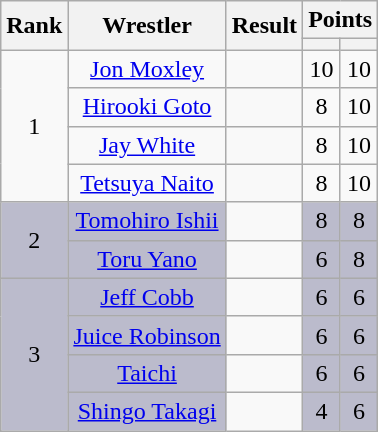<table class="wikitable mw-collapsible mw-collapsed" plainrowheaders sortable" style="text-align: center">
<tr>
<th scope="col" rowspan="2">Rank</th>
<th scope="col" rowspan="2">Wrestler</th>
<th scope="col" rowspan="2">Result</th>
<th scope="col" colspan="2">Points</th>
</tr>
<tr>
<th></th>
<th></th>
</tr>
<tr>
<td rowspan="4">1</td>
<td><a href='#'>Jon Moxley</a></td>
<td></td>
<td>10</td>
<td>10</td>
</tr>
<tr>
<td><a href='#'>Hirooki Goto</a></td>
<td></td>
<td>8</td>
<td>10</td>
</tr>
<tr>
<td><a href='#'>Jay White</a></td>
<td></td>
<td>8</td>
<td>10</td>
</tr>
<tr>
<td><a href='#'>Tetsuya Naito</a></td>
<td></td>
<td>8</td>
<td>10</td>
</tr>
<tr>
<td style="background: #BBBBCC;" rowspan="2">2</td>
<td style="background: #BBBBCC;"><a href='#'>Tomohiro Ishii</a></td>
<td></td>
<td style="background: #BBBBCC;">8</td>
<td style="background: #BBBBCC;">8</td>
</tr>
<tr>
<td style="background: #BBBBCC;"><a href='#'>Toru Yano</a></td>
<td></td>
<td style="background: #BBBBCC;">6</td>
<td style="background: #BBBBCC;">8</td>
</tr>
<tr>
<td style="background: #BBBBCC;" rowspan="4">3</td>
<td style="background: #BBBBCC;"><a href='#'>Jeff Cobb</a></td>
<td></td>
<td style="background: #BBBBCC;">6</td>
<td style="background: #BBBBCC;">6</td>
</tr>
<tr>
<td style="background: #BBBBCC;"><a href='#'>Juice Robinson</a></td>
<td></td>
<td style="background: #BBBBCC;">6</td>
<td style="background: #BBBBCC;">6</td>
</tr>
<tr>
<td style="background: #BBBBCC;"><a href='#'>Taichi</a></td>
<td></td>
<td style="background: #BBBBCC;">6</td>
<td style="background: #BBBBCC;">6</td>
</tr>
<tr>
<td style="background: #BBBBCC;"><a href='#'>Shingo Takagi</a></td>
<td></td>
<td style="background: #BBBBCC;">4</td>
<td style="background: #BBBBCC;">6</td>
</tr>
</table>
